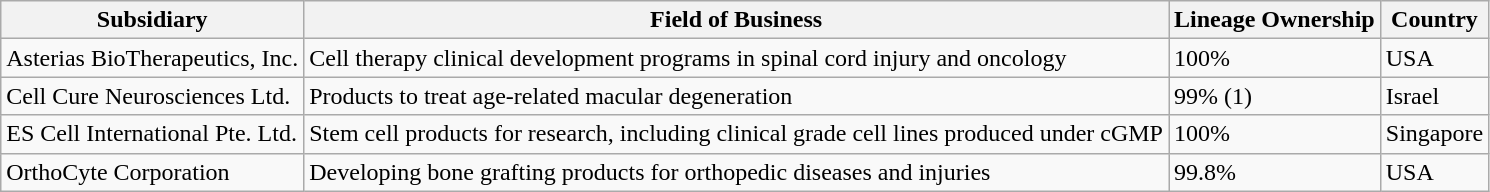<table class="wikitable">
<tr>
<th>Subsidiary</th>
<th>Field of Business</th>
<th>Lineage Ownership</th>
<th>Country</th>
</tr>
<tr>
<td>Asterias BioTherapeutics, Inc.</td>
<td>Cell therapy clinical development programs in spinal cord injury and oncology</td>
<td>100%</td>
<td>USA</td>
</tr>
<tr>
<td>Cell Cure Neurosciences Ltd.</td>
<td>Products to treat age-related macular degeneration</td>
<td>99% (1)</td>
<td>Israel</td>
</tr>
<tr>
<td>ES Cell International Pte. Ltd.</td>
<td>Stem cell products for research, including clinical grade cell lines produced under cGMP</td>
<td>100%</td>
<td>Singapore</td>
</tr>
<tr>
<td>OrthoCyte Corporation</td>
<td>Developing bone grafting products for orthopedic diseases and injuries</td>
<td>99.8%</td>
<td>USA</td>
</tr>
</table>
